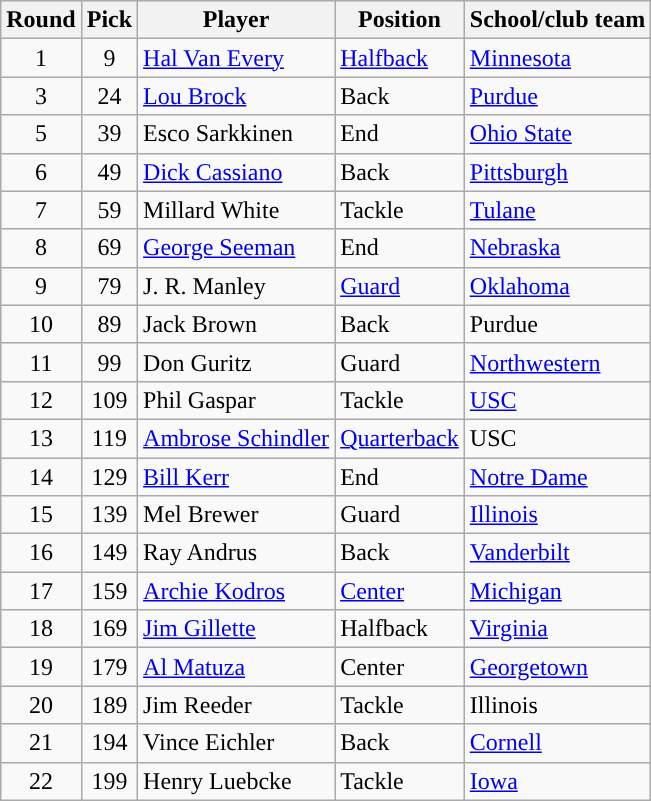<table class="wikitable sortable sortable">
<tr>
<th>Round</th>
<th>Pick</th>
<th>Player</th>
<th>Position</th>
<th>School/club team</th>
</tr>
<tr>
<td style="text-align: center;">1</td>
<td style="text-align: center;">9</td>
<td><a href='#'>Hal Van Every</a></td>
<td><a href='#'>Halfback</a></td>
<td><a href='#'>Minnesota</a></td>
</tr>
<tr>
<td style="text-align: center;">3</td>
<td style="text-align: center;">24</td>
<td><a href='#'>Lou Brock</a></td>
<td>Back</td>
<td><a href='#'>Purdue</a></td>
</tr>
<tr>
<td style="text-align: center;">5</td>
<td style="text-align: center;">39</td>
<td>Esco Sarkkinen</td>
<td>End</td>
<td><a href='#'>Ohio State</a></td>
</tr>
<tr>
<td style="text-align: center;">6</td>
<td style="text-align: center;">49</td>
<td><a href='#'>Dick Cassiano</a></td>
<td>Back</td>
<td><a href='#'>Pittsburgh</a></td>
</tr>
<tr>
<td style="text-align: center;">7</td>
<td style="text-align: center;">59</td>
<td>Millard White</td>
<td>Tackle</td>
<td><a href='#'>Tulane</a></td>
</tr>
<tr>
<td style="text-align: center;">8</td>
<td style="text-align: center;">69</td>
<td><a href='#'>George Seeman</a></td>
<td>End</td>
<td><a href='#'>Nebraska</a></td>
</tr>
<tr>
<td style="text-align: center;">9</td>
<td style="text-align: center;">79</td>
<td>J. R. Manley</td>
<td><a href='#'>Guard</a></td>
<td><a href='#'>Oklahoma</a></td>
</tr>
<tr>
<td style="text-align: center;">10</td>
<td style="text-align: center;">89</td>
<td>Jack Brown</td>
<td>Back</td>
<td>Purdue</td>
</tr>
<tr>
<td style="text-align: center;">11</td>
<td style="text-align: center;">99</td>
<td>Don Guritz</td>
<td>Guard</td>
<td><a href='#'>Northwestern</a></td>
</tr>
<tr>
<td style="text-align: center;">12</td>
<td style="text-align: center;">109</td>
<td>Phil Gaspar</td>
<td>Tackle</td>
<td><a href='#'>USC</a></td>
</tr>
<tr>
<td style="text-align: center;">13</td>
<td style="text-align: center;">119</td>
<td><a href='#'>Ambrose Schindler</a></td>
<td><a href='#'>Quarterback</a></td>
<td>USC</td>
</tr>
<tr>
<td style="text-align: center;">14</td>
<td style="text-align: center;">129</td>
<td><a href='#'>Bill Kerr</a></td>
<td>End</td>
<td><a href='#'>Notre Dame</a></td>
</tr>
<tr>
<td style="text-align: center;">15</td>
<td style="text-align: center;">139</td>
<td>Mel Brewer</td>
<td>Guard</td>
<td><a href='#'>Illinois</a></td>
</tr>
<tr>
<td style="text-align: center;">16</td>
<td style="text-align: center;">149</td>
<td>Ray Andrus</td>
<td>Back</td>
<td><a href='#'>Vanderbilt</a></td>
</tr>
<tr>
<td style="text-align: center;">17</td>
<td style="text-align: center;">159</td>
<td><a href='#'>Archie Kodros</a></td>
<td><a href='#'>Center</a></td>
<td><a href='#'>Michigan</a></td>
</tr>
<tr>
<td style="text-align: center;">18</td>
<td style="text-align: center;">169</td>
<td><a href='#'>Jim Gillette</a></td>
<td>Halfback</td>
<td><a href='#'>Virginia</a></td>
</tr>
<tr>
<td style="text-align: center;">19</td>
<td style="text-align: center;">179</td>
<td><a href='#'>Al Matuza</a></td>
<td>Center</td>
<td><a href='#'>Georgetown</a></td>
</tr>
<tr>
<td style="text-align: center;">20</td>
<td style="text-align: center;">189</td>
<td>Jim Reeder</td>
<td>Tackle</td>
<td>Illinois</td>
</tr>
<tr>
<td style="text-align: center;">21</td>
<td style="text-align: center;">194</td>
<td>Vince Eichler</td>
<td>Back</td>
<td><a href='#'>Cornell</a></td>
</tr>
<tr>
<td style="text-align: center;">22</td>
<td style="text-align: center;">199</td>
<td>Henry Luebcke</td>
<td>Tackle</td>
<td><a href='#'>Iowa</a></td>
</tr>
</table>
